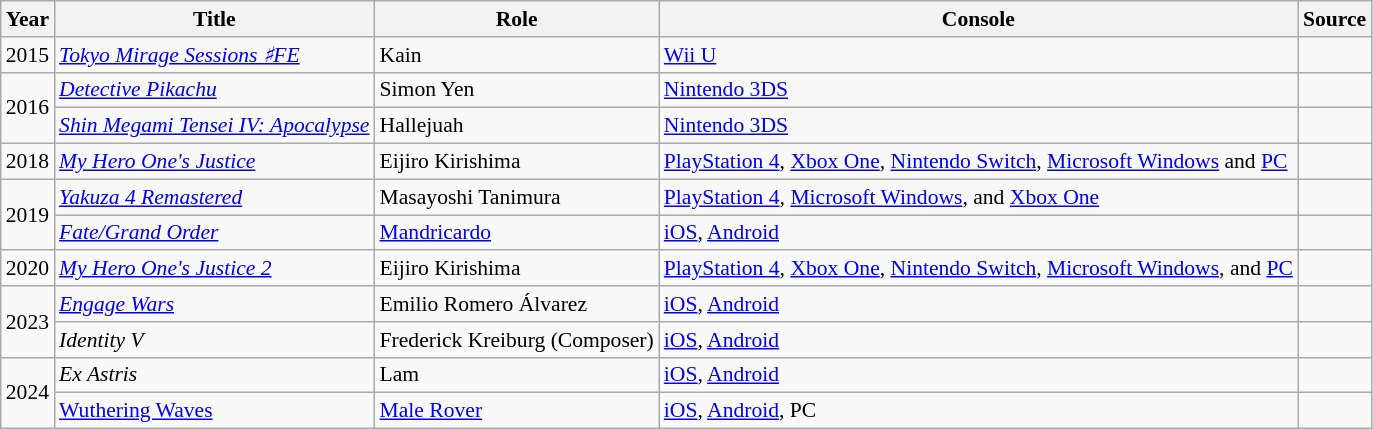<table class="wikitable" style="font-size: 90%;">
<tr>
<th>Year</th>
<th>Title</th>
<th>Role</th>
<th>Console</th>
<th>Source</th>
</tr>
<tr>
<td>2015</td>
<td><em><a href='#'>Tokyo Mirage Sessions ♯FE</a></em></td>
<td>Kain</td>
<td><a href='#'>Wii U</a></td>
<td></td>
</tr>
<tr>
<td rowspan="2">2016</td>
<td><em><a href='#'>Detective Pikachu</a></em></td>
<td>Simon Yen</td>
<td><a href='#'>Nintendo 3DS</a></td>
<td></td>
</tr>
<tr>
<td><em><a href='#'>Shin Megami Tensei IV: Apocalypse</a></em></td>
<td>Hallejuah</td>
<td><a href='#'>Nintendo 3DS</a></td>
<td></td>
</tr>
<tr>
<td>2018</td>
<td><em><a href='#'>My Hero One's Justice</a></em></td>
<td>Eijiro Kirishima</td>
<td><a href='#'>PlayStation 4</a>, <a href='#'>Xbox One</a>, <a href='#'>Nintendo Switch</a>, <a href='#'>Microsoft Windows</a> and <a href='#'>PC</a></td>
<td></td>
</tr>
<tr>
<td rowspan="2">2019</td>
<td><em><a href='#'>Yakuza 4 Remastered</a></em></td>
<td>Masayoshi Tanimura</td>
<td><a href='#'>PlayStation 4</a>, <a href='#'>Microsoft Windows</a>, and <a href='#'>Xbox One</a></td>
<td></td>
</tr>
<tr>
<td><em><a href='#'>Fate/Grand Order</a></em></td>
<td><a href='#'>Mandricardo</a></td>
<td><a href='#'>iOS</a>, <a href='#'>Android</a></td>
<td></td>
</tr>
<tr>
<td rowspan="1">2020</td>
<td><em><a href='#'>My Hero One's Justice 2</a></em></td>
<td>Eijiro Kirishima</td>
<td><a href='#'>PlayStation 4</a>, <a href='#'>Xbox One</a>, <a href='#'>Nintendo Switch</a>, <a href='#'>Microsoft Windows</a>, and <a href='#'>PC</a></td>
<td></td>
</tr>
<tr>
<td rowspan="2">2023</td>
<td><em><a href='#'>Engage Wars</a></em></td>
<td>Emilio Romero Álvarez</td>
<td><a href='#'>iOS</a>, <a href='#'>Android</a></td>
<td></td>
</tr>
<tr>
<td><em>Identity V</em></td>
<td>Frederick Kreiburg (Composer)</td>
<td><a href='#'>iOS</a>, <a href='#'>Android</a></td>
<td></td>
</tr>
<tr>
<td rowspan="2">2024</td>
<td><em>Ex Astris</em></td>
<td>Lam</td>
<td><a href='#'>iOS</a>, <a href='#'>Android</a></td>
<td></td>
</tr>
<tr>
<td><a href='#'>Wuthering Waves</a></td>
<td><a href='#'>Male Rover</a></td>
<td><a href='#'>iOS</a>, <a href='#'>Android</a>, PC</td>
<td></td>
</tr>
</table>
